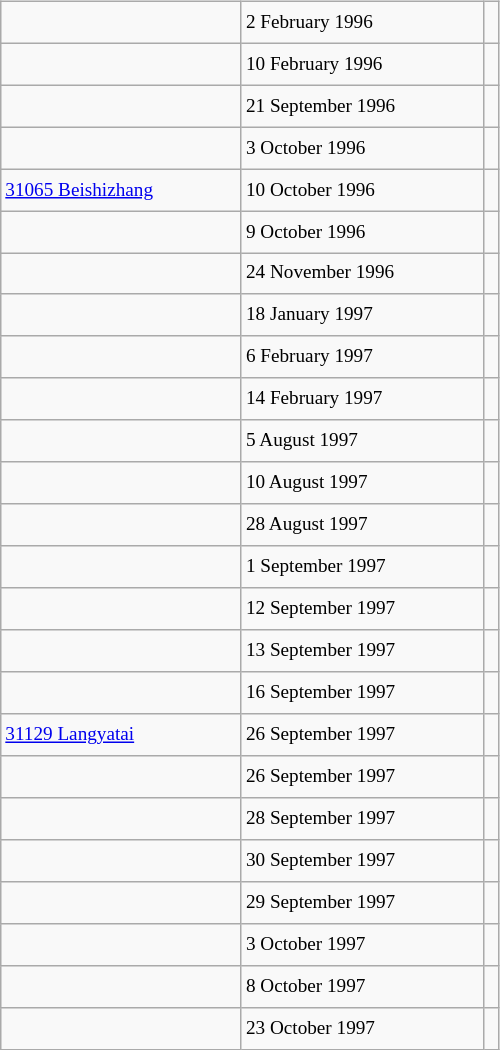<table class="wikitable" style="font-size: 80%; float: left; width: 26em; margin-right: 1em; height: 700px">
<tr>
<td></td>
<td>2 February 1996</td>
<td></td>
</tr>
<tr>
<td></td>
<td>10 February 1996</td>
<td></td>
</tr>
<tr>
<td></td>
<td>21 September 1996</td>
<td></td>
</tr>
<tr>
<td></td>
<td>3 October 1996</td>
<td></td>
</tr>
<tr>
<td><a href='#'>31065 Beishizhang</a></td>
<td>10 October 1996</td>
<td></td>
</tr>
<tr>
<td></td>
<td>9 October 1996</td>
<td></td>
</tr>
<tr>
<td></td>
<td>24 November 1996</td>
<td></td>
</tr>
<tr>
<td></td>
<td>18 January 1997</td>
<td></td>
</tr>
<tr>
<td></td>
<td>6 February 1997</td>
<td></td>
</tr>
<tr>
<td></td>
<td>14 February 1997</td>
<td></td>
</tr>
<tr>
<td></td>
<td>5 August 1997</td>
<td></td>
</tr>
<tr>
<td></td>
<td>10 August 1997</td>
<td></td>
</tr>
<tr>
<td></td>
<td>28 August 1997</td>
<td></td>
</tr>
<tr>
<td></td>
<td>1 September 1997</td>
<td></td>
</tr>
<tr>
<td></td>
<td>12 September 1997</td>
<td></td>
</tr>
<tr>
<td></td>
<td>13 September 1997</td>
<td></td>
</tr>
<tr>
<td></td>
<td>16 September 1997</td>
<td></td>
</tr>
<tr>
<td><a href='#'>31129 Langyatai</a></td>
<td>26 September 1997</td>
<td></td>
</tr>
<tr>
<td></td>
<td>26 September 1997</td>
<td></td>
</tr>
<tr>
<td></td>
<td>28 September 1997</td>
<td></td>
</tr>
<tr>
<td></td>
<td>30 September 1997</td>
<td></td>
</tr>
<tr>
<td></td>
<td>29 September 1997</td>
<td></td>
</tr>
<tr>
<td></td>
<td>3 October 1997</td>
<td></td>
</tr>
<tr>
<td></td>
<td>8 October 1997</td>
<td></td>
</tr>
<tr>
<td></td>
<td>23 October 1997</td>
<td></td>
</tr>
</table>
